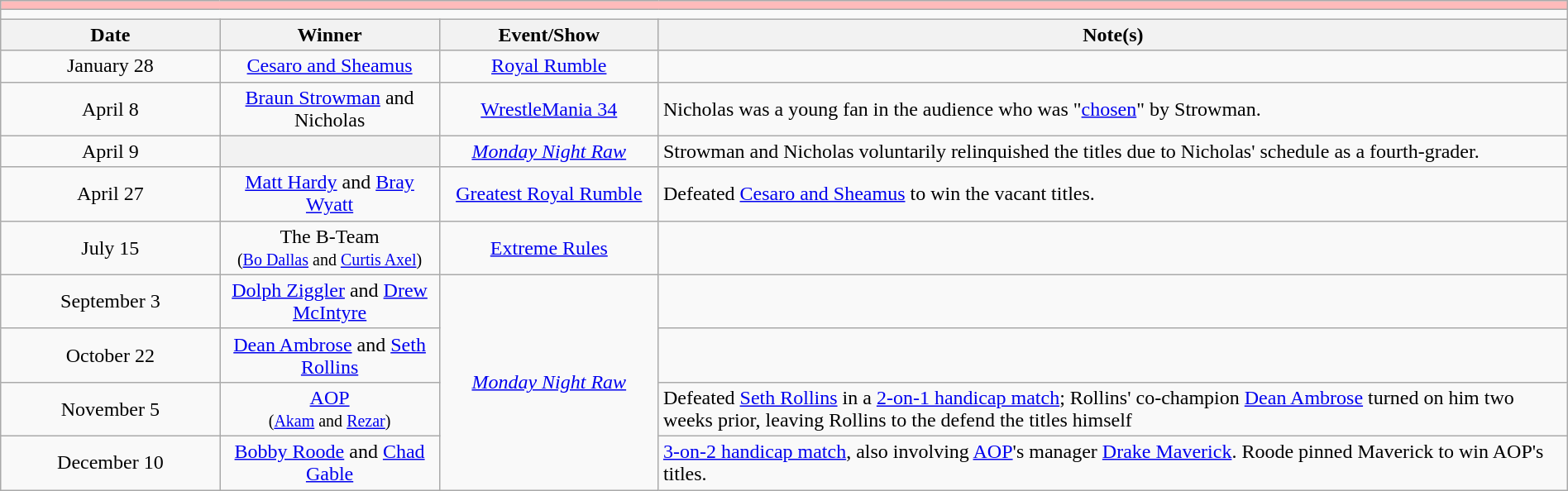<table class="wikitable" style="text-align:center; width:100%;">
<tr style="background:#FBB;">
<td colspan="5"></td>
</tr>
<tr>
<td colspan="5"><strong></strong></td>
</tr>
<tr>
<th width=14%>Date</th>
<th width=14%>Winner</th>
<th width=14%>Event/Show</th>
<th width=58%>Note(s)</th>
</tr>
<tr>
<td>January 28</td>
<td><a href='#'>Cesaro and Sheamus</a></td>
<td><a href='#'>Royal Rumble</a></td>
<td></td>
</tr>
<tr>
<td>April 8</td>
<td><a href='#'>Braun Strowman</a> and Nicholas</td>
<td><a href='#'>WrestleMania 34</a></td>
<td align=left>Nicholas was a young fan in the audience who was "<a href='#'>chosen</a>" by Strowman.</td>
</tr>
<tr>
<td>April 9</td>
<th></th>
<td><em><a href='#'>Monday Night Raw</a></em></td>
<td align=left>Strowman and Nicholas voluntarily relinquished the titles due to Nicholas' schedule as a fourth-grader.</td>
</tr>
<tr>
<td>April 27</td>
<td><a href='#'>Matt Hardy</a> and <a href='#'>Bray Wyatt</a></td>
<td><a href='#'>Greatest Royal Rumble</a></td>
<td align=left>Defeated <a href='#'>Cesaro and Sheamus</a> to win the vacant titles.</td>
</tr>
<tr>
<td>July 15</td>
<td>The B-Team<br><small>(<a href='#'>Bo Dallas</a> and <a href='#'>Curtis Axel</a>)</small></td>
<td><a href='#'>Extreme Rules</a></td>
<td></td>
</tr>
<tr>
<td>September 3</td>
<td><a href='#'>Dolph Ziggler</a> and <a href='#'>Drew McIntyre</a></td>
<td rowspan="4"><em><a href='#'>Monday Night Raw</a></em></td>
<td></td>
</tr>
<tr>
<td>October 22</td>
<td><a href='#'>Dean Ambrose</a> and <a href='#'>Seth Rollins</a></td>
<td></td>
</tr>
<tr>
<td>November 5</td>
<td><a href='#'>AOP</a><br><small>(<a href='#'>Akam</a> and <a href='#'>Rezar</a>)</small></td>
<td align=left>Defeated <a href='#'>Seth Rollins</a> in a <a href='#'>2-on-1 handicap match</a>; Rollins' co-champion <a href='#'>Dean Ambrose</a> turned on him two weeks prior, leaving Rollins to the defend the titles himself</td>
</tr>
<tr>
<td>December 10</td>
<td><a href='#'>Bobby Roode</a> and <a href='#'>Chad Gable</a></td>
<td align=left><a href='#'>3-on-2 handicap match</a>, also involving <a href='#'>AOP</a>'s manager <a href='#'>Drake Maverick</a>. Roode pinned Maverick to win AOP's titles.</td>
</tr>
</table>
